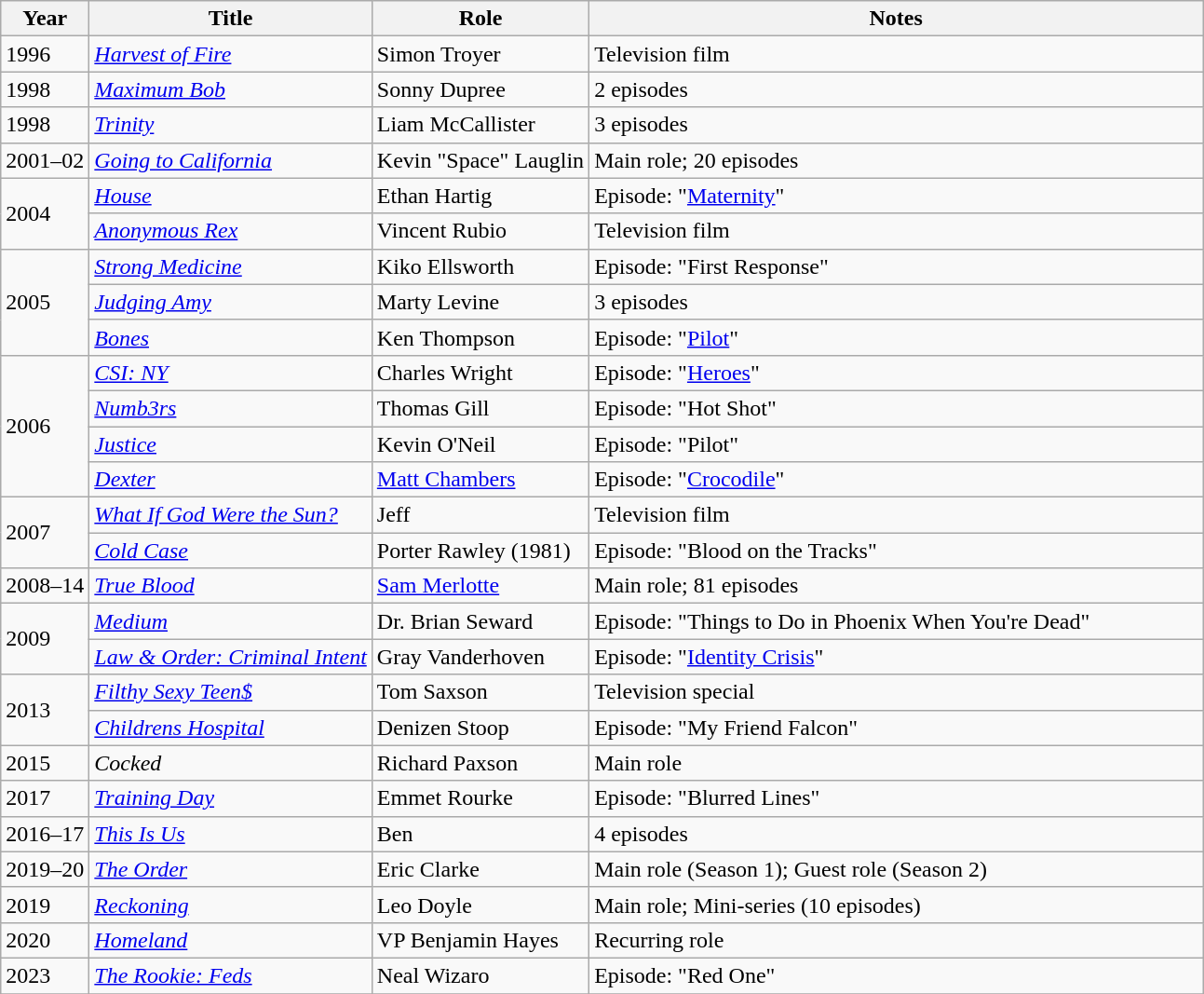<table class="wikitable sortable">
<tr>
<th>Year</th>
<th>Title</th>
<th>Role</th>
<th class="unsortable" style="width:27em;">Notes</th>
</tr>
<tr>
<td>1996</td>
<td><em><a href='#'>Harvest of Fire</a></em></td>
<td>Simon Troyer</td>
<td>Television film</td>
</tr>
<tr>
<td>1998</td>
<td><em><a href='#'>Maximum Bob</a></em></td>
<td>Sonny Dupree</td>
<td>2 episodes</td>
</tr>
<tr>
<td>1998</td>
<td><em><a href='#'>Trinity</a></em></td>
<td>Liam McCallister</td>
<td>3 episodes</td>
</tr>
<tr>
<td>2001–02</td>
<td><em><a href='#'>Going to California</a></em></td>
<td>Kevin "Space" Lauglin</td>
<td>Main role; 20 episodes</td>
</tr>
<tr>
<td rowspan="2">2004</td>
<td><em><a href='#'>House</a></em></td>
<td>Ethan Hartig</td>
<td>Episode: "<a href='#'>Maternity</a>"</td>
</tr>
<tr>
<td><em><a href='#'>Anonymous Rex</a></em></td>
<td>Vincent Rubio</td>
<td>Television film</td>
</tr>
<tr>
<td rowspan="3">2005</td>
<td><em><a href='#'>Strong Medicine</a></em></td>
<td>Kiko Ellsworth</td>
<td>Episode: "First Response"</td>
</tr>
<tr>
<td><em><a href='#'>Judging Amy</a></em></td>
<td>Marty Levine</td>
<td>3 episodes</td>
</tr>
<tr>
<td><em><a href='#'>Bones</a></em></td>
<td>Ken Thompson</td>
<td>Episode: "<a href='#'>Pilot</a>"</td>
</tr>
<tr>
<td rowspan="4">2006</td>
<td><em><a href='#'>CSI: NY</a></em></td>
<td>Charles Wright</td>
<td>Episode: "<a href='#'>Heroes</a>"</td>
</tr>
<tr>
<td><em><a href='#'>Numb3rs</a></em></td>
<td>Thomas Gill</td>
<td>Episode: "Hot Shot"</td>
</tr>
<tr>
<td><em><a href='#'>Justice</a></em></td>
<td>Kevin O'Neil</td>
<td>Episode: "Pilot"</td>
</tr>
<tr>
<td><em><a href='#'>Dexter</a></em></td>
<td><a href='#'>Matt Chambers</a></td>
<td>Episode: "<a href='#'>Crocodile</a>"</td>
</tr>
<tr>
<td rowspan="2">2007</td>
<td><em><a href='#'>What If God Were the Sun?</a></em></td>
<td>Jeff</td>
<td>Television film</td>
</tr>
<tr>
<td><em><a href='#'>Cold Case</a></em></td>
<td>Porter Rawley (1981)</td>
<td>Episode: "Blood on the Tracks"</td>
</tr>
<tr>
<td>2008–14</td>
<td><em><a href='#'>True Blood</a></em></td>
<td><a href='#'>Sam Merlotte</a></td>
<td>Main role; 81 episodes</td>
</tr>
<tr>
<td rowspan="2">2009</td>
<td><em><a href='#'>Medium</a></em></td>
<td>Dr. Brian Seward</td>
<td>Episode: "Things to Do in Phoenix When You're Dead"</td>
</tr>
<tr>
<td><em><a href='#'>Law & Order: Criminal Intent</a></em></td>
<td>Gray Vanderhoven</td>
<td>Episode: "<a href='#'>Identity Crisis</a>"</td>
</tr>
<tr>
<td rowspan="2">2013</td>
<td><em><a href='#'>Filthy Sexy Teen$</a></em></td>
<td>Tom Saxson</td>
<td>Television special</td>
</tr>
<tr>
<td><em><a href='#'>Childrens Hospital</a></em></td>
<td>Denizen Stoop</td>
<td>Episode: "My Friend Falcon"</td>
</tr>
<tr>
<td>2015</td>
<td><em>Cocked</em></td>
<td>Richard Paxson</td>
<td>Main role</td>
</tr>
<tr>
<td>2017</td>
<td><em><a href='#'>Training Day</a></em></td>
<td>Emmet Rourke</td>
<td>Episode: "Blurred Lines"</td>
</tr>
<tr>
<td>2016–17</td>
<td><em><a href='#'>This Is Us</a></em></td>
<td>Ben</td>
<td>4 episodes</td>
</tr>
<tr>
<td>2019–20</td>
<td><em><a href='#'>The Order</a></em></td>
<td>Eric Clarke</td>
<td>Main role (Season 1); Guest role (Season 2)</td>
</tr>
<tr>
<td>2019</td>
<td><em><a href='#'>Reckoning</a></em></td>
<td>Leo Doyle</td>
<td>Main role; Mini-series (10 episodes)</td>
</tr>
<tr>
<td>2020</td>
<td><em><a href='#'>Homeland</a></em></td>
<td>VP Benjamin Hayes</td>
<td>Recurring role</td>
</tr>
<tr>
<td>2023</td>
<td><em><a href='#'>The Rookie: Feds</a></em></td>
<td>Neal Wizaro</td>
<td>Episode: "Red One"</td>
</tr>
<tr>
</tr>
</table>
